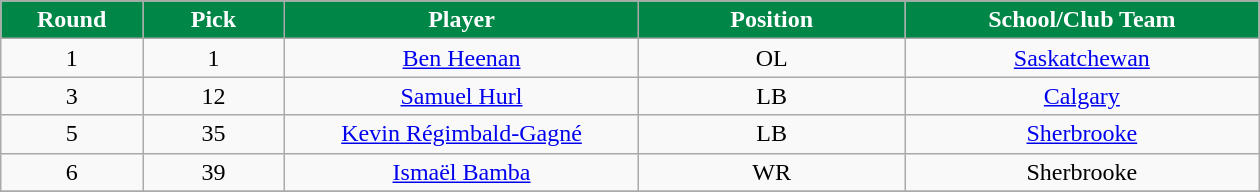<table class="wikitable sortable">
<tr>
<th style="background:#008748;color:White;"  width="8%">Round</th>
<th style="background:#008748;color:White;"  width="8%">Pick</th>
<th style="background:#008748;color:White;"  width="20%">Player</th>
<th style="background:#008748;color:White;"  width="15%">Position</th>
<th style="background:#008748;color:White;"  width="20%">School/Club Team</th>
</tr>
<tr align="center">
<td>1</td>
<td>1</td>
<td><a href='#'>Ben Heenan</a></td>
<td>OL</td>
<td><a href='#'>Saskatchewan</a></td>
</tr>
<tr align="center">
<td>3</td>
<td>12</td>
<td><a href='#'>Samuel Hurl</a></td>
<td>LB</td>
<td><a href='#'>Calgary</a></td>
</tr>
<tr align="center">
<td>5</td>
<td>35</td>
<td><a href='#'>Kevin Régimbald-Gagné</a></td>
<td>LB</td>
<td><a href='#'>Sherbrooke</a></td>
</tr>
<tr align="center">
<td>6</td>
<td>39</td>
<td><a href='#'>Ismaël Bamba</a></td>
<td>WR</td>
<td>Sherbrooke</td>
</tr>
<tr>
</tr>
</table>
